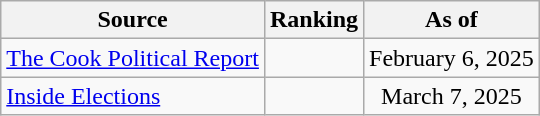<table class="wikitable" style="text-align:center">
<tr>
<th>Source</th>
<th>Ranking</th>
<th>As of</th>
</tr>
<tr>
<td align=left><a href='#'>The Cook Political Report</a></td>
<td></td>
<td>February 6, 2025</td>
</tr>
<tr>
<td align=left><a href='#'>Inside Elections</a></td>
<td></td>
<td>March 7, 2025</td>
</tr>
</table>
